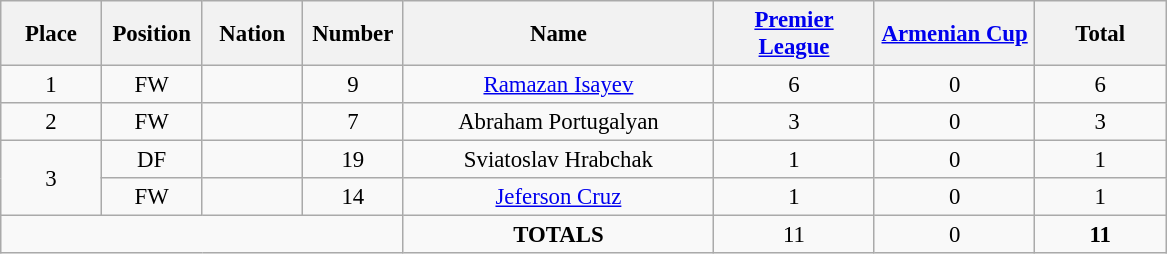<table class="wikitable" style="font-size: 95%; text-align: center;">
<tr>
<th width=60>Place</th>
<th width=60>Position</th>
<th width=60>Nation</th>
<th width=60>Number</th>
<th width=200>Name</th>
<th width=100><a href='#'>Premier League</a></th>
<th width=100><a href='#'>Armenian Cup</a></th>
<th width=80><strong>Total</strong></th>
</tr>
<tr>
<td>1</td>
<td>FW</td>
<td></td>
<td>9</td>
<td><a href='#'>Ramazan Isayev</a></td>
<td>6</td>
<td>0</td>
<td>6</td>
</tr>
<tr>
<td>2</td>
<td>FW</td>
<td></td>
<td>7</td>
<td>Abraham Portugalyan</td>
<td>3</td>
<td>0</td>
<td>3</td>
</tr>
<tr>
<td rowspan="2">3</td>
<td>DF</td>
<td></td>
<td>19</td>
<td>Sviatoslav Hrabchak</td>
<td>1</td>
<td>0</td>
<td>1</td>
</tr>
<tr>
<td>FW</td>
<td></td>
<td>14</td>
<td><a href='#'>Jeferson Cruz</a></td>
<td>1</td>
<td>0</td>
<td>1</td>
</tr>
<tr>
<td colspan="4"></td>
<td><strong>TOTALS</strong></td>
<td>11</td>
<td>0</td>
<td><strong>11</strong></td>
</tr>
</table>
